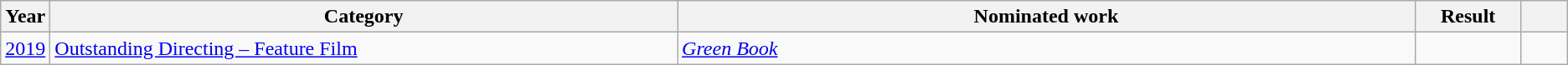<table class="wikitable sortable">
<tr>
<th scope="col" style="width:1em;">Year</th>
<th scope="col" style="width:33em;">Category</th>
<th scope="col" style="width:39em;">Nominated work</th>
<th scope="col" style="width:5em;">Result</th>
<th scope="col" style="width:2em;" class="unsortable"></th>
</tr>
<tr>
<td><a href='#'>2019</a></td>
<td><a href='#'>Outstanding Directing – Feature Film</a></td>
<td><em><a href='#'>Green Book</a></em></td>
<td></td>
<td style="text-align:center;"></td>
</tr>
</table>
